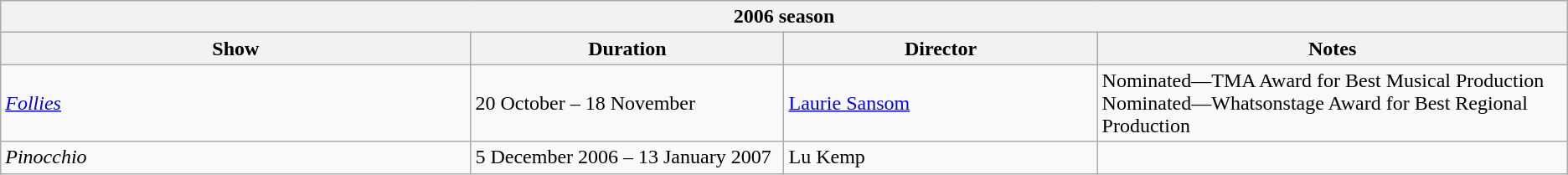<table class="wikitable collapsible autocollapse">
<tr>
<th colspan="4">2006 season</th>
</tr>
<tr>
<th width=30%>Show</th>
<th width=20%>Duration</th>
<th width=20%>Director</th>
<th width=30%>Notes</th>
</tr>
<tr>
<td><em><a href='#'>Follies</a></em></td>
<td>20 October – 18 November</td>
<td><a href='#'>Laurie Sansom</a></td>
<td>Nominated—TMA Award for Best Musical Production<br>Nominated—Whatsonstage Award for Best Regional Production</td>
</tr>
<tr>
<td><em>Pinocchio</em></td>
<td>5 December 2006 – 13 January 2007</td>
<td>Lu Kemp</td>
<td></td>
</tr>
</table>
